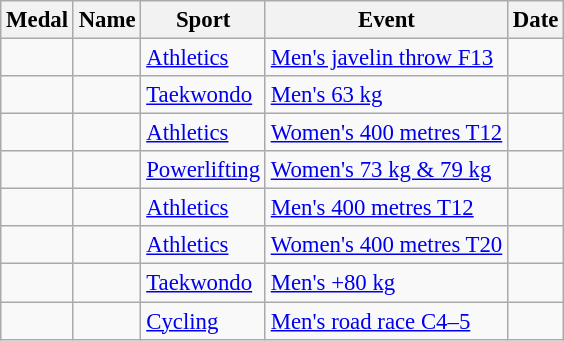<table class="wikitable sortable" style=font-size:95%>
<tr>
<th>Medal</th>
<th>Name</th>
<th>Sport</th>
<th>Event</th>
<th>Date</th>
</tr>
<tr>
<td></td>
<td></td>
<td><a href='#'>Athletics</a></td>
<td><a href='#'>Men's javelin throw F13</a></td>
<td></td>
</tr>
<tr>
<td></td>
<td></td>
<td><a href='#'>Taekwondo</a></td>
<td><a href='#'>Men's 63 kg</a></td>
<td></td>
</tr>
<tr>
<td></td>
<td></td>
<td><a href='#'>Athletics</a></td>
<td><a href='#'>Women's 400 metres T12</a></td>
<td></td>
</tr>
<tr>
<td></td>
<td></td>
<td><a href='#'>Powerlifting</a></td>
<td><a href='#'>Women's 73 kg & 79 kg</a></td>
<td></td>
</tr>
<tr>
<td></td>
<td></td>
<td><a href='#'>Athletics</a></td>
<td><a href='#'>Men's 400 metres T12</a></td>
<td></td>
</tr>
<tr>
<td></td>
<td></td>
<td><a href='#'>Athletics</a></td>
<td><a href='#'>Women's 400 metres T20</a></td>
<td></td>
</tr>
<tr>
<td></td>
<td></td>
<td><a href='#'>Taekwondo</a></td>
<td><a href='#'>Men's +80 kg</a></td>
<td></td>
</tr>
<tr>
<td></td>
<td></td>
<td><a href='#'>Cycling</a></td>
<td><a href='#'>Men's road race C4–5</a></td>
<td></td>
</tr>
</table>
